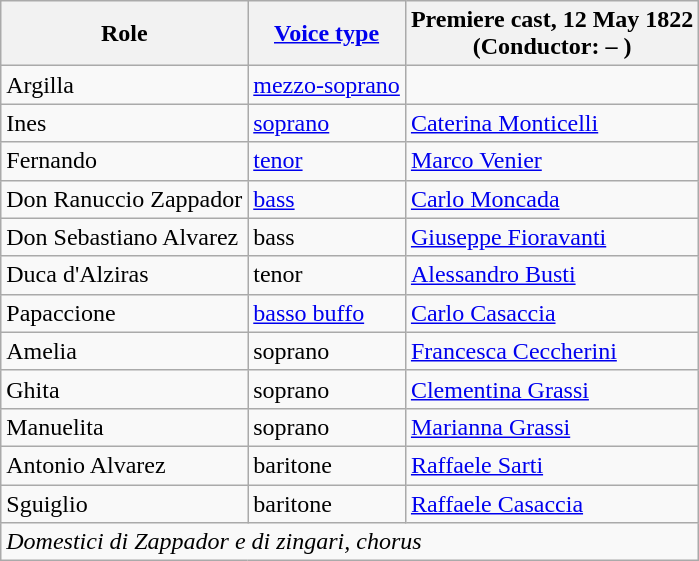<table class="wikitable">
<tr>
<th>Role</th>
<th><a href='#'>Voice type</a></th>
<th>Premiere cast, 12 May 1822<br>(Conductor: – )</th>
</tr>
<tr>
<td>Argilla</td>
<td><a href='#'>mezzo-soprano</a></td>
<td></td>
</tr>
<tr>
<td>Ines</td>
<td><a href='#'>soprano</a></td>
<td><a href='#'>Caterina Monticelli</a></td>
</tr>
<tr>
<td>Fernando</td>
<td><a href='#'>tenor</a></td>
<td><a href='#'>Marco Venier</a></td>
</tr>
<tr>
<td>Don Ranuccio Zappador</td>
<td><a href='#'>bass</a></td>
<td><a href='#'>Carlo Moncada</a></td>
</tr>
<tr>
<td>Don Sebastiano Alvarez</td>
<td>bass</td>
<td><a href='#'>Giuseppe Fioravanti</a></td>
</tr>
<tr>
<td>Duca d'Alziras</td>
<td>tenor</td>
<td><a href='#'>Alessandro Busti</a></td>
</tr>
<tr>
<td>Papaccione</td>
<td><a href='#'>basso buffo</a></td>
<td><a href='#'>Carlo Casaccia</a></td>
</tr>
<tr>
<td>Amelia</td>
<td>soprano</td>
<td><a href='#'>Francesca Ceccherini</a></td>
</tr>
<tr>
<td>Ghita</td>
<td>soprano</td>
<td><a href='#'>Clementina Grassi</a></td>
</tr>
<tr>
<td>Manuelita</td>
<td>soprano</td>
<td><a href='#'>Marianna Grassi</a></td>
</tr>
<tr>
<td>Antonio Alvarez</td>
<td>baritone</td>
<td><a href='#'>Raffaele Sarti</a></td>
</tr>
<tr>
<td>Sguiglio</td>
<td>baritone</td>
<td><a href='#'>Raffaele Casaccia</a></td>
</tr>
<tr>
<td colspan="3"><em>Domestici di Zappador e di zingari, chorus</em></td>
</tr>
</table>
